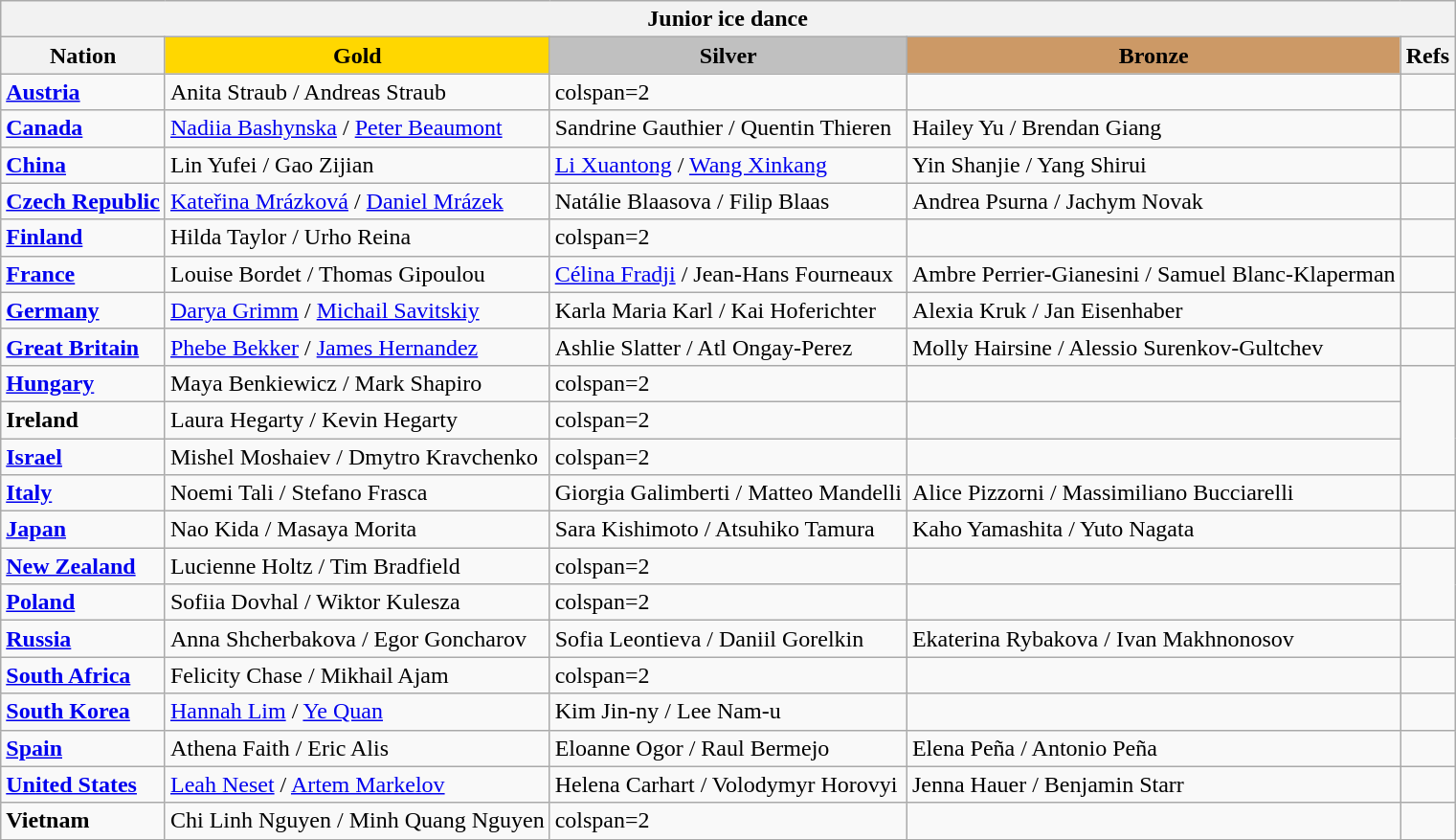<table class="wikitable">
<tr>
<th colspan=5>Junior ice dance</th>
</tr>
<tr>
<th>Nation</th>
<td style="text-align:center; background:gold;"><strong>Gold</strong></td>
<td style="text-align:center; background:silver;"><strong>Silver</strong></td>
<td style="text-align:center; background:#c96;"><strong>Bronze</strong></td>
<th>Refs</th>
</tr>
<tr>
<td><strong> <a href='#'>Austria</a></strong></td>
<td>Anita Straub / Andreas Straub</td>
<td>colspan=2 </td>
<td></td>
</tr>
<tr>
<td><strong> <a href='#'>Canada</a></strong></td>
<td><a href='#'>Nadiia Bashynska</a> / <a href='#'>Peter Beaumont</a></td>
<td>Sandrine Gauthier / Quentin Thieren</td>
<td>Hailey Yu / Brendan Giang</td>
<td></td>
</tr>
<tr>
<td><strong> <a href='#'>China</a></strong></td>
<td>Lin Yufei / Gao Zijian</td>
<td><a href='#'>Li Xuantong</a> / <a href='#'>Wang Xinkang</a></td>
<td>Yin Shanjie / Yang Shirui</td>
<td></td>
</tr>
<tr>
<td><strong> <a href='#'>Czech Republic</a></strong></td>
<td><a href='#'>Kateřina Mrázková</a> / <a href='#'>Daniel Mrázek</a></td>
<td>Natálie Blaasova / Filip Blaas</td>
<td>Andrea Psurna / Jachym Novak</td>
<td></td>
</tr>
<tr>
<td><strong> <a href='#'>Finland</a></strong></td>
<td>Hilda Taylor / Urho Reina</td>
<td>colspan=2 </td>
<td></td>
</tr>
<tr>
<td><strong> <a href='#'>France</a></strong></td>
<td>Louise Bordet / Thomas Gipoulou</td>
<td><a href='#'>Célina Fradji</a> / Jean-Hans Fourneaux</td>
<td>Ambre Perrier-Gianesini / Samuel Blanc-Klaperman</td>
<td></td>
</tr>
<tr>
<td><strong> <a href='#'>Germany</a></strong></td>
<td><a href='#'>Darya Grimm</a> / <a href='#'>Michail Savitskiy</a></td>
<td>Karla Maria Karl / Kai Hoferichter</td>
<td>Alexia Kruk / Jan Eisenhaber</td>
<td></td>
</tr>
<tr>
<td><strong> <a href='#'>Great Britain</a></strong></td>
<td><a href='#'>Phebe Bekker</a> / <a href='#'>James Hernandez</a></td>
<td>Ashlie Slatter / Atl Ongay-Perez</td>
<td>Molly Hairsine / Alessio Surenkov-Gultchev</td>
<td></td>
</tr>
<tr>
<td><strong> <a href='#'>Hungary</a></strong></td>
<td>Maya Benkiewicz / Mark Shapiro</td>
<td>colspan=2 </td>
<td></td>
</tr>
<tr>
<td><strong> Ireland</strong></td>
<td>Laura Hegarty / Kevin Hegarty</td>
<td>colspan=2 </td>
<td></td>
</tr>
<tr>
<td><strong> <a href='#'>Israel</a></strong></td>
<td>Mishel Moshaiev / Dmytro Kravchenko</td>
<td>colspan=2 </td>
<td></td>
</tr>
<tr>
<td><strong> <a href='#'>Italy</a></strong></td>
<td>Noemi Tali / Stefano Frasca</td>
<td>Giorgia Galimberti / Matteo Mandelli</td>
<td>Alice Pizzorni / Massimiliano Bucciarelli</td>
<td></td>
</tr>
<tr>
<td><strong> <a href='#'>Japan</a></strong></td>
<td>Nao Kida / Masaya Morita</td>
<td>Sara Kishimoto / Atsuhiko Tamura</td>
<td>Kaho Yamashita / Yuto Nagata</td>
<td></td>
</tr>
<tr>
<td><strong> <a href='#'>New Zealand</a></strong></td>
<td>Lucienne Holtz / Tim Bradfield</td>
<td>colspan=2 </td>
<td></td>
</tr>
<tr>
<td><strong> <a href='#'>Poland</a></strong></td>
<td>Sofiia Dovhal / Wiktor Kulesza</td>
<td>colspan=2  </td>
<td></td>
</tr>
<tr>
<td><strong> <a href='#'>Russia</a></strong></td>
<td>Anna Shcherbakova / Egor Goncharov</td>
<td>Sofia Leontieva / Daniil Gorelkin</td>
<td>Ekaterina Rybakova / Ivan Makhnonosov</td>
<td></td>
</tr>
<tr>
<td><strong> <a href='#'>South Africa</a></strong></td>
<td>Felicity Chase / Mikhail Ajam</td>
<td>colspan=2  </td>
<td></td>
</tr>
<tr>
<td><strong> <a href='#'>South Korea</a></strong></td>
<td><a href='#'>Hannah Lim</a> / <a href='#'>Ye Quan</a></td>
<td>Kim Jin-ny / Lee Nam-u</td>
<td></td>
<td></td>
</tr>
<tr>
<td><strong> <a href='#'>Spain</a></strong></td>
<td>Athena Faith / Eric Alis</td>
<td>Eloanne Ogor / Raul Bermejo</td>
<td>Elena Peña / Antonio Peña</td>
<td></td>
</tr>
<tr>
<td><strong> <a href='#'>United States</a></strong></td>
<td><a href='#'>Leah Neset</a> / <a href='#'>Artem Markelov</a></td>
<td>Helena Carhart / Volodymyr Horovyi</td>
<td>Jenna Hauer / Benjamin Starr</td>
<td></td>
</tr>
<tr>
<td><strong> Vietnam</strong></td>
<td>Chi Linh Nguyen / Minh Quang Nguyen</td>
<td>colspan=2 </td>
<td></td>
</tr>
</table>
